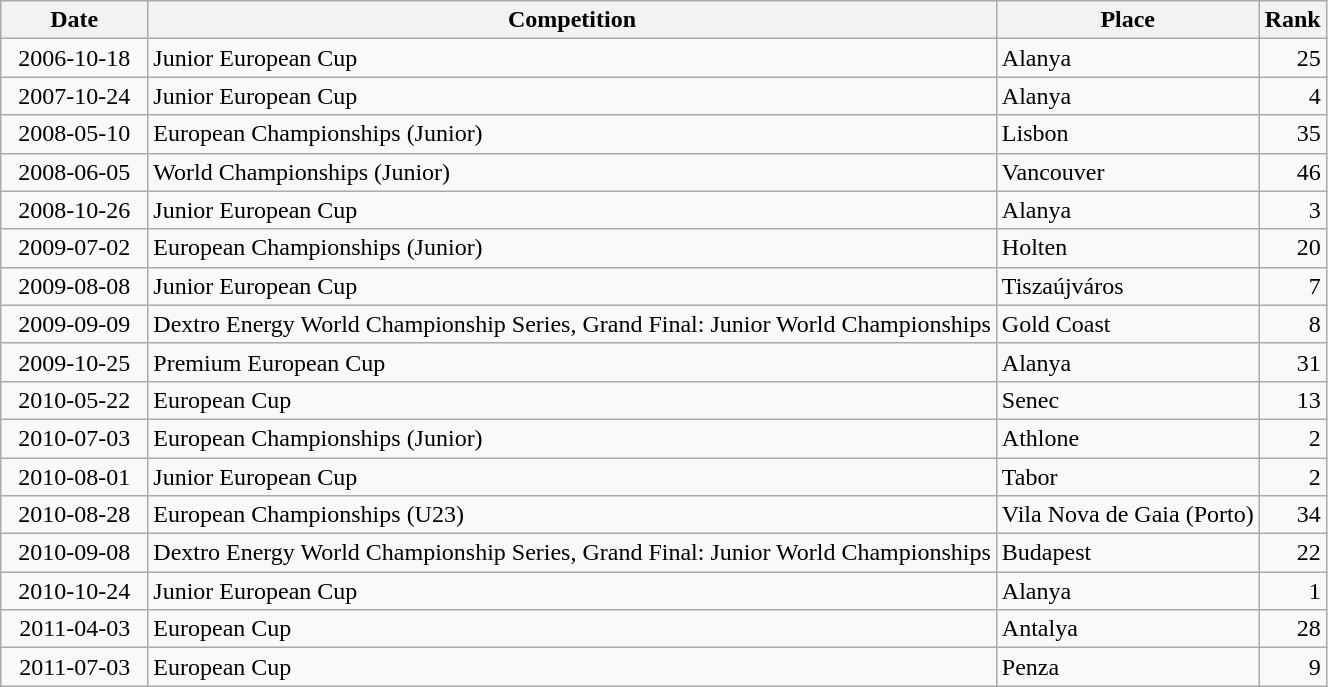<table class="wikitable sortable">
<tr>
<th>Date</th>
<th>Competition</th>
<th>Place</th>
<th>Rank</th>
</tr>
<tr>
<td style="text-align:right">  2006-10-18  </td>
<td>Junior European Cup</td>
<td>Alanya</td>
<td style="text-align:right">25</td>
</tr>
<tr>
<td style="text-align:right">  2007-10-24  </td>
<td>Junior European Cup</td>
<td>Alanya</td>
<td style="text-align:right">4</td>
</tr>
<tr>
<td style="text-align:right">  2008-05-10  </td>
<td>European Championships (Junior)</td>
<td>Lisbon</td>
<td style="text-align:right">35</td>
</tr>
<tr>
<td style="text-align:right">  2008-06-05  </td>
<td>World Championships (Junior)</td>
<td>Vancouver</td>
<td style="text-align:right">46</td>
</tr>
<tr>
<td style="text-align:right">  2008-10-26  </td>
<td>Junior European Cup</td>
<td>Alanya</td>
<td style="text-align:right">3</td>
</tr>
<tr>
<td style="text-align:right">  2009-07-02  </td>
<td>European Championships (Junior)</td>
<td>Holten</td>
<td style="text-align:right">20</td>
</tr>
<tr>
<td style="text-align:right">  2009-08-08  </td>
<td>Junior European Cup</td>
<td>Tiszaújváros</td>
<td style="text-align:right">7</td>
</tr>
<tr>
<td style="text-align:right">  2009-09-09  </td>
<td>Dextro Energy World Championship Series, Grand Final: Junior World Championships</td>
<td>Gold Coast</td>
<td style="text-align:right">8</td>
</tr>
<tr>
<td style="text-align:right">  2009-10-25  </td>
<td>Premium European Cup</td>
<td>Alanya</td>
<td style="text-align:right">31</td>
</tr>
<tr>
<td style="text-align:right">  2010-05-22  </td>
<td>European Cup</td>
<td>Senec</td>
<td style="text-align:right">13</td>
</tr>
<tr>
<td style="text-align:right">  2010-07-03  </td>
<td>European Championships (Junior)</td>
<td>Athlone</td>
<td style="text-align:right">2</td>
</tr>
<tr>
<td style="text-align:right">  2010-08-01  </td>
<td>Junior European Cup</td>
<td>Tabor</td>
<td style="text-align:right">2</td>
</tr>
<tr>
<td style="text-align:right">  2010-08-28  </td>
<td>European Championships (U23)</td>
<td>Vila Nova de Gaia (Porto)</td>
<td style="text-align:right">34</td>
</tr>
<tr>
<td style="text-align:right">  2010-09-08  </td>
<td>Dextro Energy World Championship Series, Grand Final: Junior World Championships</td>
<td>Budapest</td>
<td style="text-align:right">22</td>
</tr>
<tr>
<td style="text-align:right">  2010-10-24  </td>
<td>Junior European Cup</td>
<td>Alanya</td>
<td style="text-align:right">1</td>
</tr>
<tr>
<td style="text-align:right">  2011-04-03  </td>
<td>European Cup</td>
<td>Antalya</td>
<td style="text-align:right">28</td>
</tr>
<tr>
<td style="text-align:right">  2011-07-03  </td>
<td>European Cup</td>
<td>Penza</td>
<td style="text-align:right">9</td>
</tr>
</table>
